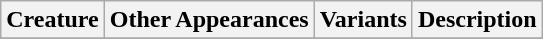<table class="wikitable">
<tr>
<th>Creature</th>
<th>Other Appearances</th>
<th>Variants</th>
<th>Description</th>
</tr>
<tr>
</tr>
</table>
